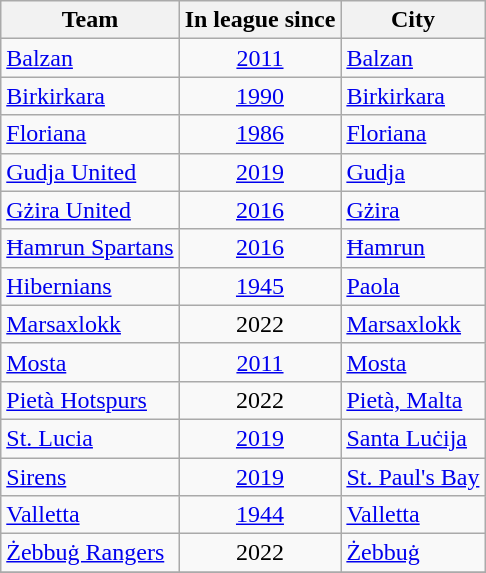<table class="wikitable sortable">
<tr>
<th>Team</th>
<th>In league since</th>
<th>City</th>
</tr>
<tr>
<td><a href='#'>Balzan</a></td>
<td align="center"><a href='#'>2011</a></td>
<td><a href='#'>Balzan</a></td>
</tr>
<tr>
<td><a href='#'>Birkirkara</a></td>
<td align="center"><a href='#'>1990</a></td>
<td><a href='#'>Birkirkara</a></td>
</tr>
<tr>
<td><a href='#'>Floriana</a></td>
<td align="center"><a href='#'>1986</a></td>
<td><a href='#'>Floriana</a></td>
</tr>
<tr>
<td><a href='#'>Gudja United</a></td>
<td align="center"><a href='#'>2019</a></td>
<td><a href='#'>Gudja</a></td>
</tr>
<tr>
<td><a href='#'>Gżira United</a></td>
<td align="center"><a href='#'>2016</a></td>
<td><a href='#'>Gżira</a></td>
</tr>
<tr>
<td><a href='#'>Ħamrun Spartans</a></td>
<td align="center"><a href='#'>2016</a></td>
<td><a href='#'>Ħamrun</a></td>
</tr>
<tr>
<td><a href='#'>Hibernians</a></td>
<td align="center"><a href='#'>1945</a></td>
<td><a href='#'>Paola</a></td>
</tr>
<tr>
<td><a href='#'>Marsaxlokk</a></td>
<td align="center">2022</td>
<td><a href='#'>Marsaxlokk</a></td>
</tr>
<tr>
<td><a href='#'>Mosta</a></td>
<td align="center"><a href='#'>2011</a></td>
<td><a href='#'>Mosta</a></td>
</tr>
<tr>
<td><a href='#'>Pietà Hotspurs</a></td>
<td align="center">2022</td>
<td><a href='#'>Pietà, Malta</a></td>
</tr>
<tr>
<td><a href='#'>St. Lucia</a></td>
<td align="center"><a href='#'>2019</a></td>
<td><a href='#'>Santa Luċija</a></td>
</tr>
<tr>
<td><a href='#'>Sirens</a></td>
<td align="center"><a href='#'>2019</a></td>
<td><a href='#'>St. Paul's Bay</a></td>
</tr>
<tr>
<td><a href='#'>Valletta</a></td>
<td align="center"><a href='#'>1944</a></td>
<td><a href='#'>Valletta</a></td>
</tr>
<tr>
<td><a href='#'>Żebbuġ Rangers</a></td>
<td align="center">2022</td>
<td><a href='#'>Żebbuġ</a></td>
</tr>
<tr>
</tr>
</table>
